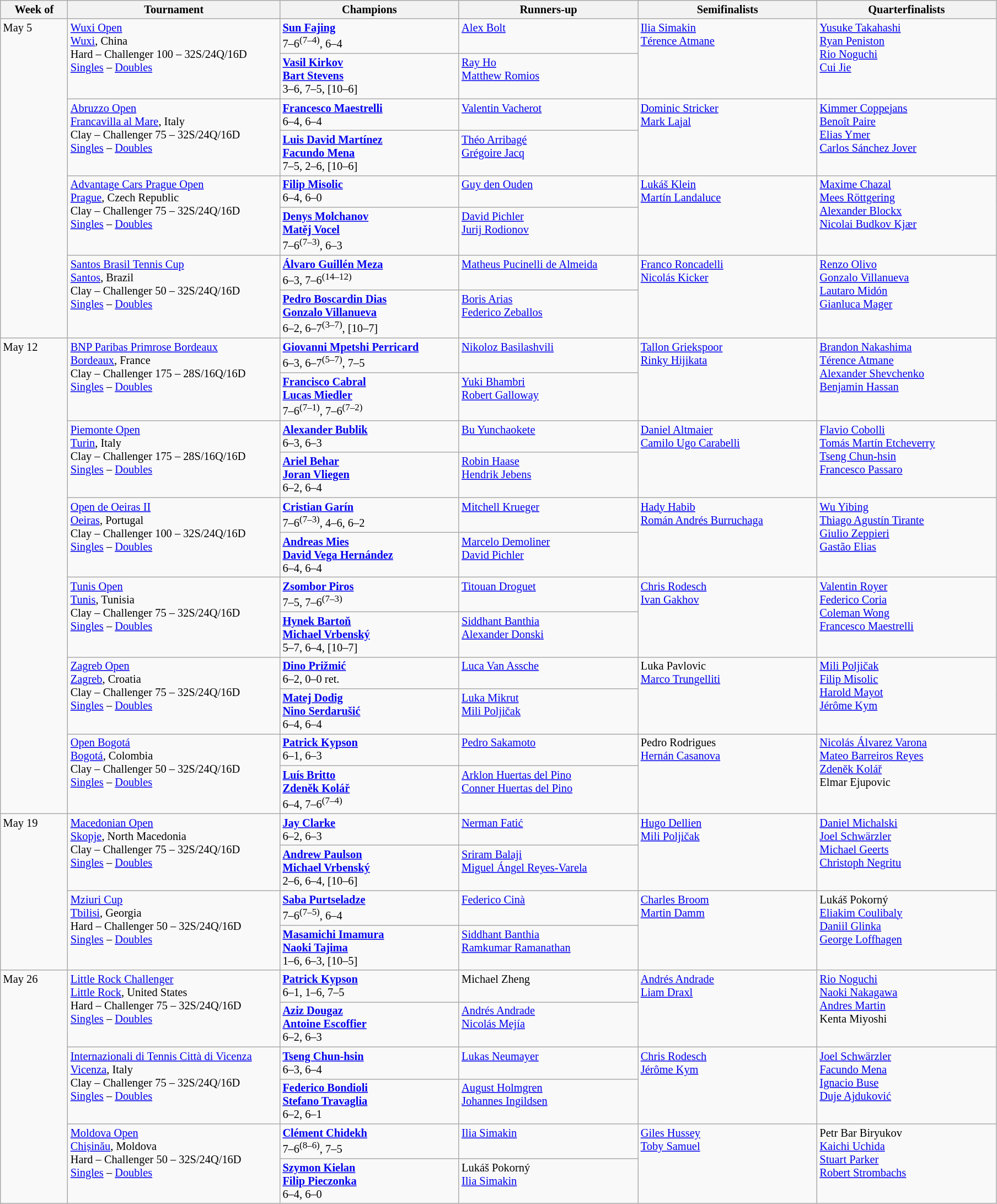<table class="wikitable" style="font-size:85%;">
<tr>
<th width="75">Week of</th>
<th width="250">Tournament</th>
<th width="210">Champions</th>
<th width="210">Runners-up</th>
<th width="210">Semifinalists</th>
<th width="210">Quarterfinalists</th>
</tr>
<tr valign=top>
<td rowspan=8>May 5</td>
<td rowspan=2><a href='#'>Wuxi Open</a><br><a href='#'>Wuxi</a>, China <br> Hard – Challenger 100 – 32S/24Q/16D<br><a href='#'>Singles</a> – <a href='#'>Doubles</a></td>
<td> <strong><a href='#'>Sun Fajing</a></strong><br>7–6<sup>(7–4)</sup>, 6–4</td>
<td> <a href='#'>Alex Bolt</a></td>
<td rowspan=2> <a href='#'>Ilia Simakin</a> <br>  <a href='#'>Térence Atmane</a></td>
<td rowspan=2> <a href='#'>Yusuke Takahashi</a> <br>  <a href='#'>Ryan Peniston</a> <br>  <a href='#'>Rio Noguchi</a> <br>  <a href='#'>Cui Jie</a></td>
</tr>
<tr valign=top>
<td> <strong><a href='#'>Vasil Kirkov</a></strong><br> <strong><a href='#'>Bart Stevens</a></strong><br>3–6, 7–5, [10–6]</td>
<td> <a href='#'>Ray Ho</a><br> <a href='#'>Matthew Romios</a></td>
</tr>
<tr valign=top>
<td rowspan=2><a href='#'>Abruzzo Open</a><br><a href='#'>Francavilla al Mare</a>, Italy <br> Clay – Challenger 75 – 32S/24Q/16D<br><a href='#'>Singles</a> – <a href='#'>Doubles</a></td>
<td> <strong><a href='#'>Francesco Maestrelli</a></strong><br>6–4, 6–4</td>
<td> <a href='#'>Valentin Vacherot</a></td>
<td rowspan=2> <a href='#'>Dominic Stricker</a> <br>  <a href='#'>Mark Lajal</a></td>
<td rowspan=2> <a href='#'>Kimmer Coppejans</a> <br> <a href='#'>Benoît Paire</a> <br> <a href='#'>Elias Ymer</a> <br>  <a href='#'>Carlos Sánchez Jover</a></td>
</tr>
<tr valign=top>
<td> <strong><a href='#'>Luis David Martínez</a></strong><br> <strong><a href='#'>Facundo Mena</a></strong><br>7–5, 2–6, [10–6]</td>
<td> <a href='#'>Théo Arribagé</a><br> <a href='#'>Grégoire Jacq</a></td>
</tr>
<tr valign=top>
<td rowspan=2><a href='#'>Advantage Cars Prague Open</a><br><a href='#'>Prague</a>, Czech Republic <br> Clay – Challenger 75 – 32S/24Q/16D<br><a href='#'>Singles</a> – <a href='#'>Doubles</a></td>
<td> <strong><a href='#'>Filip Misolic</a></strong><br>6–4, 6–0</td>
<td> <a href='#'>Guy den Ouden</a></td>
<td rowspan=2> <a href='#'>Lukáš Klein</a> <br>  <a href='#'>Martín Landaluce</a></td>
<td rowspan=2> <a href='#'>Maxime Chazal</a> <br> <a href='#'>Mees Röttgering</a> <br> <a href='#'>Alexander Blockx</a> <br>  <a href='#'>Nicolai Budkov Kjær</a></td>
</tr>
<tr valign=top>
<td> <strong><a href='#'>Denys Molchanov</a></strong><br> <strong><a href='#'>Matěj Vocel</a></strong><br>7–6<sup>(7–3)</sup>, 6–3</td>
<td> <a href='#'>David Pichler</a><br> <a href='#'>Jurij Rodionov</a></td>
</tr>
<tr valign=top>
<td rowspan=2><a href='#'>Santos Brasil Tennis Cup</a><br><a href='#'>Santos</a>, Brazil <br> Clay – Challenger 50 – 32S/24Q/16D<br><a href='#'>Singles</a> – <a href='#'>Doubles</a></td>
<td> <strong><a href='#'>Álvaro Guillén Meza</a></strong><br>6–3, 7–6<sup>(14–12)</sup></td>
<td> <a href='#'>Matheus Pucinelli de Almeida</a></td>
<td rowspan=2> <a href='#'>Franco Roncadelli</a> <br>  <a href='#'>Nicolás Kicker</a></td>
<td rowspan=2> <a href='#'>Renzo Olivo</a> <br>  <a href='#'>Gonzalo Villanueva</a> <br> <a href='#'>Lautaro Midón</a> <br>  <a href='#'>Gianluca Mager</a></td>
</tr>
<tr valign=top>
<td> <strong><a href='#'>Pedro Boscardin Dias</a></strong><br> <strong><a href='#'>Gonzalo Villanueva</a></strong><br>6–2, 6–7<sup>(3–7)</sup>, [10–7]</td>
<td> <a href='#'>Boris Arias</a><br> <a href='#'>Federico Zeballos</a></td>
</tr>
<tr valign=top>
<td rowspan=12>May 12</td>
<td rowspan=2><a href='#'>BNP Paribas Primrose Bordeaux</a><br><a href='#'>Bordeaux</a>, France <br> Clay – Challenger 175 – 28S/16Q/16D<br><a href='#'>Singles</a> – <a href='#'>Doubles</a></td>
<td> <strong><a href='#'>Giovanni Mpetshi Perricard</a></strong><br>6–3, 6–7<sup>(5–7)</sup>, 7–5</td>
<td> <a href='#'>Nikoloz Basilashvili</a></td>
<td rowspan=2> <a href='#'>Tallon Griekspoor</a> <br>  <a href='#'>Rinky Hijikata</a></td>
<td rowspan=2> <a href='#'>Brandon Nakashima</a> <br>  <a href='#'>Térence Atmane</a> <br>  <a href='#'>Alexander Shevchenko</a> <br>  <a href='#'>Benjamin Hassan</a></td>
</tr>
<tr valign=top>
<td> <strong><a href='#'>Francisco Cabral</a></strong><br> <strong><a href='#'>Lucas Miedler</a></strong><br>7–6<sup>(7–1)</sup>, 7–6<sup>(7–2)</sup></td>
<td> <a href='#'>Yuki Bhambri</a><br> <a href='#'>Robert Galloway</a></td>
</tr>
<tr valign=top>
<td rowspan=2><a href='#'>Piemonte Open</a><br><a href='#'>Turin</a>, Italy <br> Clay – Challenger 175 – 28S/16Q/16D<br><a href='#'>Singles</a> – <a href='#'>Doubles</a></td>
<td> <strong><a href='#'>Alexander Bublik</a></strong><br>6–3, 6–3</td>
<td> <a href='#'>Bu Yunchaokete</a></td>
<td rowspan=2> <a href='#'>Daniel Altmaier</a> <br>  <a href='#'>Camilo Ugo Carabelli</a></td>
<td rowspan=2> <a href='#'>Flavio Cobolli</a> <br>  <a href='#'>Tomás Martín Etcheverry</a> <br>  <a href='#'>Tseng Chun-hsin</a> <br>  <a href='#'>Francesco Passaro</a></td>
</tr>
<tr valign=top>
<td> <strong><a href='#'>Ariel Behar</a></strong><br> <strong><a href='#'>Joran Vliegen</a></strong><br>6–2, 6–4</td>
<td> <a href='#'>Robin Haase</a><br> <a href='#'>Hendrik Jebens</a></td>
</tr>
<tr valign=top>
<td rowspan=2><a href='#'>Open de Oeiras II</a><br><a href='#'>Oeiras</a>, Portugal <br> Clay – Challenger 100 – 32S/24Q/16D<br><a href='#'>Singles</a> – <a href='#'>Doubles</a></td>
<td> <strong><a href='#'>Cristian Garín</a></strong><br>7–6<sup>(7–3)</sup>, 4–6, 6–2</td>
<td> <a href='#'>Mitchell Krueger</a></td>
<td rowspan=2> <a href='#'>Hady Habib</a> <br>  <a href='#'>Román Andrés Burruchaga</a></td>
<td rowspan=2> <a href='#'>Wu Yibing</a> <br>  <a href='#'>Thiago Agustín Tirante</a> <br>  <a href='#'>Giulio Zeppieri</a> <br>  <a href='#'>Gastão Elias</a></td>
</tr>
<tr valign=top>
<td> <strong><a href='#'>Andreas Mies</a></strong><br> <strong><a href='#'>David Vega Hernández</a></strong><br>6–4, 6–4</td>
<td> <a href='#'>Marcelo Demoliner</a><br> <a href='#'>David Pichler</a></td>
</tr>
<tr valign=top>
<td rowspan=2><a href='#'>Tunis Open</a><br><a href='#'>Tunis</a>, Tunisia <br> Clay – Challenger 75 – 32S/24Q/16D<br><a href='#'>Singles</a> – <a href='#'>Doubles</a></td>
<td> <strong><a href='#'>Zsombor Piros</a></strong><br>7–5, 7–6<sup>(7–3)</sup></td>
<td> <a href='#'>Titouan Droguet</a></td>
<td rowspan=2> <a href='#'>Chris Rodesch</a> <br>  <a href='#'>Ivan Gakhov</a></td>
<td rowspan=2> <a href='#'>Valentin Royer</a> <br> <a href='#'>Federico Coria</a> <br>  <a href='#'>Coleman Wong</a> <br>  <a href='#'>Francesco Maestrelli</a></td>
</tr>
<tr valign=top>
<td> <strong><a href='#'>Hynek Bartoň</a></strong><br> <strong><a href='#'>Michael Vrbenský</a></strong><br>5–7, 6–4, [10–7]</td>
<td> <a href='#'>Siddhant Banthia</a><br> <a href='#'>Alexander Donski</a></td>
</tr>
<tr valign=top>
<td rowspan=2><a href='#'>Zagreb Open</a><br><a href='#'>Zagreb</a>, Croatia <br> Clay – Challenger 75 – 32S/24Q/16D<br><a href='#'>Singles</a> – <a href='#'>Doubles</a></td>
<td> <strong><a href='#'>Dino Prižmić</a></strong><br>6–2, 0–0 ret.</td>
<td> <a href='#'>Luca Van Assche</a></td>
<td rowspan=2> Luka Pavlovic <br>  <a href='#'>Marco Trungelliti</a></td>
<td rowspan=2> <a href='#'>Mili Poljičak</a> <br> <a href='#'>Filip Misolic</a> <br> <a href='#'>Harold Mayot</a> <br>  <a href='#'>Jérôme Kym</a></td>
</tr>
<tr valign=top>
<td> <strong><a href='#'>Matej Dodig</a></strong><br> <strong><a href='#'>Nino Serdarušić</a></strong><br>6–4, 6–4</td>
<td> <a href='#'>Luka Mikrut</a><br> <a href='#'>Mili Poljičak</a></td>
</tr>
<tr valign=top>
<td rowspan=2><a href='#'>Open Bogotá</a><br><a href='#'>Bogotá</a>, Colombia <br> Clay – Challenger 50 – 32S/24Q/16D<br><a href='#'>Singles</a> – <a href='#'>Doubles</a></td>
<td> <strong><a href='#'>Patrick Kypson</a></strong><br>6–1, 6–3</td>
<td> <a href='#'>Pedro Sakamoto</a></td>
<td rowspan=2> Pedro Rodrigues <br>  <a href='#'>Hernán Casanova</a></td>
<td rowspan=2> <a href='#'>Nicolás Álvarez Varona</a> <br> <a href='#'>Mateo Barreiros Reyes</a> <br> <a href='#'>Zdeněk Kolář</a> <br>  Elmar Ejupovic</td>
</tr>
<tr valign=top>
<td> <strong><a href='#'>Luís Britto</a></strong><br> <strong><a href='#'>Zdeněk Kolář</a></strong><br>6–4, 7–6<sup>(7–4)</sup></td>
<td> <a href='#'>Arklon Huertas del Pino</a><br> <a href='#'>Conner Huertas del Pino</a></td>
</tr>
<tr valign=top>
<td rowspan=4>May 19</td>
<td rowspan=2><a href='#'>Macedonian Open</a><br><a href='#'>Skopje</a>, North Macedonia <br> Clay – Challenger 75 – 32S/24Q/16D<br><a href='#'>Singles</a> – <a href='#'>Doubles</a></td>
<td> <strong><a href='#'>Jay Clarke</a></strong><br>6–2, 6–3</td>
<td> <a href='#'>Nerman Fatić</a></td>
<td rowspan=2> <a href='#'>Hugo Dellien</a> <br>  <a href='#'>Mili Poljičak</a></td>
<td rowspan=2> <a href='#'>Daniel Michalski</a> <br> <a href='#'>Joel Schwärzler</a> <br> <a href='#'>Michael Geerts</a> <br>  <a href='#'>Christoph Negritu</a></td>
</tr>
<tr valign=top>
<td> <strong><a href='#'>Andrew Paulson</a></strong><br> <strong><a href='#'>Michael Vrbenský</a></strong><br>2–6, 6–4, [10–6]</td>
<td> <a href='#'>Sriram Balaji</a><br> <a href='#'>Miguel Ángel Reyes-Varela</a></td>
</tr>
<tr valign=top>
<td rowspan=2><a href='#'>Mziuri Cup</a><br><a href='#'>Tbilisi</a>, Georgia <br> Hard – Challenger 50 – 32S/24Q/16D<br><a href='#'>Singles</a> – <a href='#'>Doubles</a></td>
<td> <strong><a href='#'>Saba Purtseladze</a></strong><br>7–6<sup>(7–5)</sup>, 6–4</td>
<td> <a href='#'>Federico Cinà</a></td>
<td rowspan=2> <a href='#'>Charles Broom</a> <br>  <a href='#'>Martin Damm</a></td>
<td rowspan=2> Lukáš Pokorný <br>  <a href='#'>Eliakim Coulibaly</a> <br>  <a href='#'>Daniil Glinka</a> <br>  <a href='#'>George Loffhagen</a></td>
</tr>
<tr valign=top>
<td> <strong><a href='#'>Masamichi Imamura</a></strong><br> <strong><a href='#'>Naoki Tajima</a></strong><br>1–6, 6–3, [10–5]</td>
<td> <a href='#'>Siddhant Banthia</a><br> <a href='#'>Ramkumar Ramanathan</a></td>
</tr>
<tr valign=top>
<td rowspan=6>May 26</td>
<td rowspan=2><a href='#'>Little Rock Challenger</a><br><a href='#'>Little Rock</a>, United States <br> Hard – Challenger 75 – 32S/24Q/16D<br><a href='#'>Singles</a> – <a href='#'>Doubles</a></td>
<td> <strong><a href='#'>Patrick Kypson</a></strong><br>6–1, 1–6, 7–5</td>
<td> Michael Zheng</td>
<td rowspan=2> <a href='#'>Andrés Andrade</a> <br>  <a href='#'>Liam Draxl</a></td>
<td rowspan=2> <a href='#'>Rio Noguchi</a> <br> <a href='#'>Naoki Nakagawa</a> <br> <a href='#'>Andres Martin</a> <br>  Kenta Miyoshi</td>
</tr>
<tr valign=top>
<td> <strong><a href='#'>Aziz Dougaz</a></strong><br> <strong><a href='#'>Antoine Escoffier</a></strong><br>6–2, 6–3</td>
<td> <a href='#'>Andrés Andrade</a><br> <a href='#'>Nicolás Mejía</a></td>
</tr>
<tr valign=top>
<td rowspan=2><a href='#'>Internazionali di Tennis Città di Vicenza</a><br><a href='#'>Vicenza</a>, Italy <br> Clay – Challenger 75 – 32S/24Q/16D<br><a href='#'>Singles</a> – <a href='#'>Doubles</a></td>
<td> <strong><a href='#'>Tseng Chun-hsin</a></strong><br>6–3, 6–4</td>
<td> <a href='#'>Lukas Neumayer</a></td>
<td rowspan=2> <a href='#'>Chris Rodesch</a> <br>  <a href='#'>Jérôme Kym</a></td>
<td rowspan=2> <a href='#'>Joel Schwärzler</a> <br> <a href='#'>Facundo Mena</a> <br> <a href='#'>Ignacio Buse</a> <br>  <a href='#'>Duje Ajduković</a></td>
</tr>
<tr valign=top>
<td> <strong><a href='#'>Federico Bondioli</a></strong><br> <strong><a href='#'>Stefano Travaglia</a></strong><br>6–2, 6–1</td>
<td> <a href='#'>August Holmgren</a><br> <a href='#'>Johannes Ingildsen</a></td>
</tr>
<tr valign=top>
<td rowspan=2><a href='#'>Moldova Open</a><br><a href='#'>Chișinău</a>, Moldova <br> Hard – Challenger 50 – 32S/24Q/16D<br><a href='#'>Singles</a> – <a href='#'>Doubles</a></td>
<td> <strong><a href='#'>Clément Chidekh</a></strong><br>7–6<sup>(8–6)</sup>, 7–5</td>
<td> <a href='#'>Ilia Simakin</a></td>
<td rowspan=2> <a href='#'>Giles Hussey</a> <br>  <a href='#'>Toby Samuel</a></td>
<td rowspan=2> Petr Bar Biryukov <br> <a href='#'>Kaichi Uchida</a> <br> <a href='#'>Stuart Parker</a> <br>  <a href='#'>Robert Strombachs</a></td>
</tr>
<tr valign=top>
<td> <strong><a href='#'>Szymon Kielan</a></strong><br> <strong><a href='#'>Filip Pieczonka</a></strong><br>6–4, 6–0</td>
<td> Lukáš Pokorný<br> <a href='#'>Ilia Simakin</a></td>
</tr>
</table>
